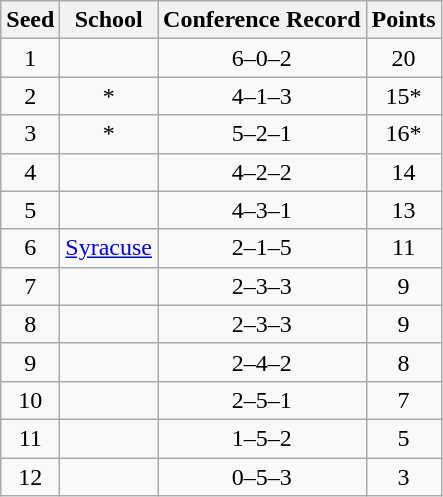<table class="wikitable" style="text-align:center">
<tr>
<th>Seed</th>
<th>School</th>
<th>Conference Record</th>
<th>Points</th>
</tr>
<tr>
<td>1</td>
<td></td>
<td>6–0–2</td>
<td>20</td>
</tr>
<tr>
<td>2</td>
<td>*</td>
<td>4–1–3</td>
<td>15*</td>
</tr>
<tr>
<td>3</td>
<td>*</td>
<td>5–2–1</td>
<td>16*</td>
</tr>
<tr>
<td>4</td>
<td></td>
<td>4–2–2</td>
<td>14</td>
</tr>
<tr>
<td>5</td>
<td></td>
<td>4–3–1</td>
<td>13</td>
</tr>
<tr>
<td>6</td>
<td><a href='#'>Syracuse</a></td>
<td>2–1–5</td>
<td>11</td>
</tr>
<tr>
<td>7</td>
<td></td>
<td>2–3–3</td>
<td>9</td>
</tr>
<tr>
<td>8</td>
<td></td>
<td>2–3–3</td>
<td>9</td>
</tr>
<tr>
<td>9</td>
<td></td>
<td>2–4–2</td>
<td>8</td>
</tr>
<tr>
<td>10</td>
<td></td>
<td>2–5–1</td>
<td>7</td>
</tr>
<tr>
<td>11</td>
<td></td>
<td>1–5–2</td>
<td>5</td>
</tr>
<tr>
<td>12</td>
<td></td>
<td>0–5–3</td>
<td>3</td>
</tr>
</table>
